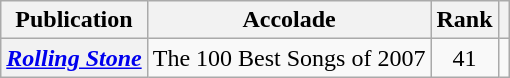<table class="wikitable sortable plainrowheaders">
<tr>
<th>Publication</th>
<th>Accolade</th>
<th>Rank</th>
<th class="unsortable"></th>
</tr>
<tr>
<th scope="row"><em><a href='#'>Rolling Stone</a></em></th>
<td>The 100 Best Songs of 2007</td>
<td style="text-align:center;">41</td>
<td></td>
</tr>
</table>
